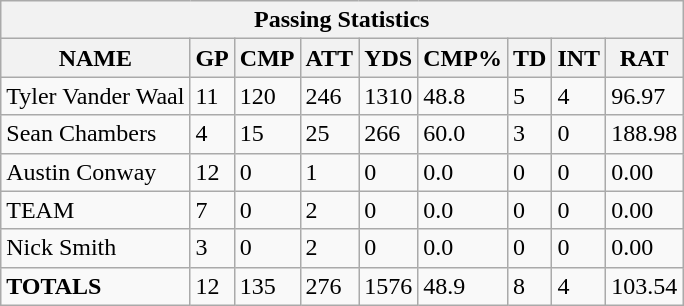<table class="wikitable sortable collapsible collapsed">
<tr>
<th colspan="10">Passing Statistics</th>
</tr>
<tr>
<th>NAME</th>
<th>GP</th>
<th>CMP</th>
<th>ATT</th>
<th>YDS</th>
<th>CMP%</th>
<th>TD</th>
<th>INT</th>
<th>RAT</th>
</tr>
<tr>
<td>Tyler Vander Waal</td>
<td>11</td>
<td>120</td>
<td>246</td>
<td>1310</td>
<td>48.8</td>
<td>5</td>
<td>4</td>
<td>96.97</td>
</tr>
<tr>
<td>Sean Chambers</td>
<td>4</td>
<td>15</td>
<td>25</td>
<td>266</td>
<td>60.0</td>
<td>3</td>
<td>0</td>
<td>188.98</td>
</tr>
<tr>
<td>Austin Conway</td>
<td>12</td>
<td>0</td>
<td>1</td>
<td>0</td>
<td>0.0</td>
<td>0</td>
<td>0</td>
<td>0.00</td>
</tr>
<tr>
<td>TEAM</td>
<td>7</td>
<td>0</td>
<td>2</td>
<td>0</td>
<td>0.0</td>
<td>0</td>
<td>0</td>
<td>0.00</td>
</tr>
<tr>
<td>Nick Smith</td>
<td>3</td>
<td>0</td>
<td>2</td>
<td>0</td>
<td>0.0</td>
<td>0</td>
<td>0</td>
<td>0.00</td>
</tr>
<tr>
<td><strong>TOTALS</strong></td>
<td>12</td>
<td>135</td>
<td>276</td>
<td>1576</td>
<td>48.9</td>
<td>8</td>
<td>4</td>
<td>103.54</td>
</tr>
</table>
